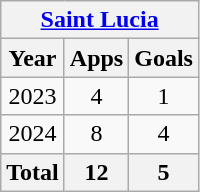<table class="wikitable" style="text-align:center">
<tr>
<th colspan=3><a href='#'>Saint Lucia</a></th>
</tr>
<tr>
<th>Year</th>
<th>Apps</th>
<th>Goals</th>
</tr>
<tr>
<td>2023</td>
<td>4</td>
<td>1</td>
</tr>
<tr>
<td>2024</td>
<td>8</td>
<td>4</td>
</tr>
<tr>
<th>Total</th>
<th>12</th>
<th>5</th>
</tr>
</table>
